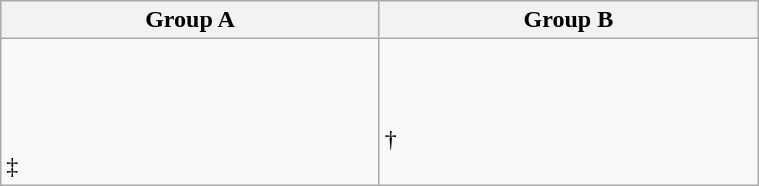<table class="wikitable" width=40%>
<tr>
<th width=25%>Group A</th>
<th width=25%>Group B</th>
</tr>
<tr>
<td valign=top><br><br>
<br>
<br>
 ‡<br></td>
<td valign=top><br><br>
<br>
 †<br>
<br></td>
</tr>
</table>
